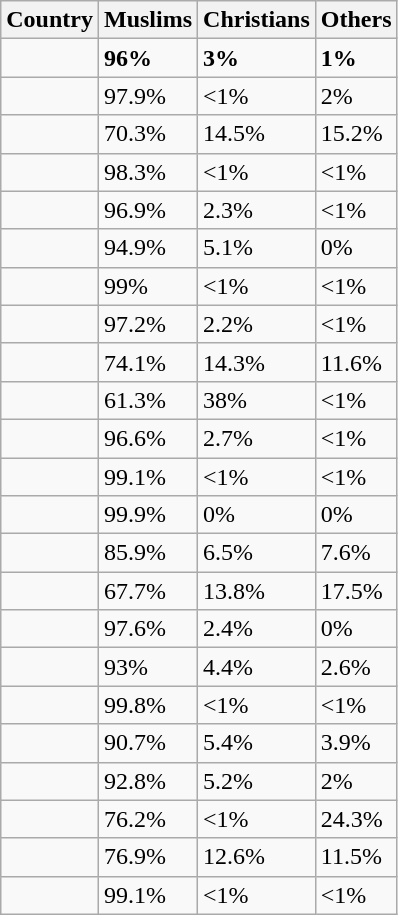<table class="wikitable sortable sticky-header col1left" >
<tr>
<th>Country</th>
<th>Muslims</th>
<th>Christians</th>
<th>Others</th>
</tr>
<tr>
<td><strong></strong></td>
<td><strong>96%</strong></td>
<td><strong>3%</strong></td>
<td><strong>1%</strong></td>
</tr>
<tr>
<td></td>
<td>97.9%</td>
<td><1%</td>
<td>2%</td>
</tr>
<tr>
<td></td>
<td>70.3%</td>
<td>14.5%</td>
<td>15.2%</td>
</tr>
<tr>
<td></td>
<td>98.3%</td>
<td><1%</td>
<td><1%</td>
</tr>
<tr>
<td></td>
<td>96.9%</td>
<td>2.3%</td>
<td><1%</td>
</tr>
<tr>
<td></td>
<td>94.9%</td>
<td>5.1%</td>
<td>0%</td>
</tr>
<tr>
<td></td>
<td>99%</td>
<td><1%</td>
<td><1%</td>
</tr>
<tr>
<td></td>
<td>97.2%</td>
<td>2.2%</td>
<td><1%</td>
</tr>
<tr>
<td></td>
<td>74.1%</td>
<td>14.3%</td>
<td>11.6%</td>
</tr>
<tr>
<td></td>
<td>61.3%</td>
<td>38%</td>
<td><1%</td>
</tr>
<tr>
<td></td>
<td>96.6%</td>
<td>2.7%</td>
<td><1%</td>
</tr>
<tr>
<td></td>
<td>99.1%</td>
<td><1%</td>
<td><1%</td>
</tr>
<tr>
<td></td>
<td>99.9%</td>
<td>0%</td>
<td>0%</td>
</tr>
<tr>
<td></td>
<td>85.9%</td>
<td>6.5%</td>
<td>7.6%</td>
</tr>
<tr>
<td></td>
<td>67.7%</td>
<td>13.8%</td>
<td>17.5%</td>
</tr>
<tr>
<td></td>
<td>97.6%</td>
<td>2.4%</td>
<td>0%</td>
</tr>
<tr>
<td></td>
<td>93%</td>
<td>4.4%</td>
<td>2.6%</td>
</tr>
<tr>
<td></td>
<td>99.8%</td>
<td><1%</td>
<td><1%</td>
</tr>
<tr>
<td></td>
<td>90.7%</td>
<td>5.4%</td>
<td>3.9%</td>
</tr>
<tr>
<td></td>
<td>92.8%</td>
<td>5.2%</td>
<td>2%</td>
</tr>
<tr>
<td></td>
<td>76.2%</td>
<td><1%</td>
<td>24.3%</td>
</tr>
<tr>
<td></td>
<td>76.9%</td>
<td>12.6%</td>
<td>11.5%</td>
</tr>
<tr>
<td></td>
<td>99.1%</td>
<td><1%</td>
<td><1%</td>
</tr>
</table>
